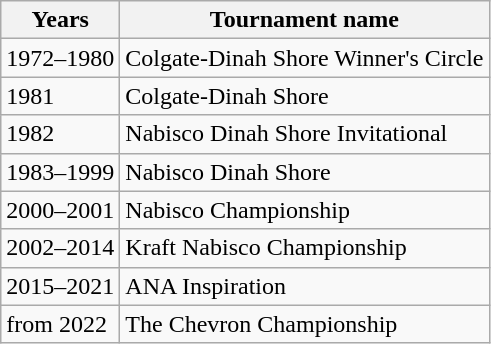<table class=wikitable>
<tr>
<th>Years</th>
<th>Tournament name</th>
</tr>
<tr>
<td>1972–1980</td>
<td>Colgate-Dinah Shore Winner's Circle</td>
</tr>
<tr>
<td>1981</td>
<td>Colgate-Dinah Shore</td>
</tr>
<tr>
<td>1982</td>
<td>Nabisco Dinah Shore Invitational</td>
</tr>
<tr>
<td>1983–1999</td>
<td>Nabisco Dinah Shore</td>
</tr>
<tr>
<td>2000–2001</td>
<td>Nabisco Championship</td>
</tr>
<tr>
<td>2002–2014</td>
<td>Kraft Nabisco Championship</td>
</tr>
<tr>
<td>2015–2021</td>
<td>ANA Inspiration</td>
</tr>
<tr>
<td>from 2022</td>
<td>The Chevron Championship</td>
</tr>
</table>
